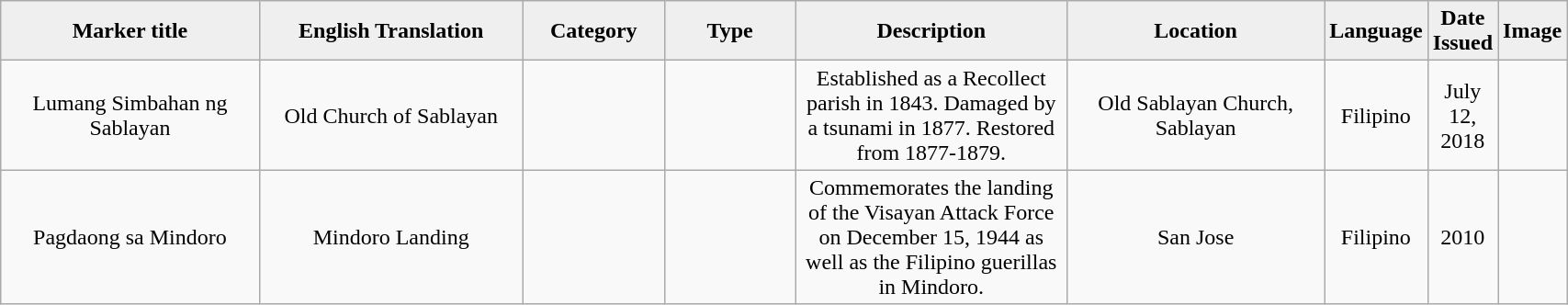<table class="wikitable" style="width:90%; text-align:center;">
<tr>
<th style="width:20%; background:#efefef;">Marker title</th>
<th style="width:20%; background:#efefef;">English Translation</th>
<th style="width:10%; background:#efefef;">Category</th>
<th style="width:10%; background:#efefef;">Type</th>
<th style="width:20%; background:#efefef;">Description</th>
<th style="width:20%; background:#efefef;">Location</th>
<th style="width:10%; background:#efefef;">Language</th>
<th style="width:10%; background:#efefef;">Date Issued</th>
<th style="width:10%; background:#efefef;">Image</th>
</tr>
<tr>
<td>Lumang Simbahan ng Sablayan</td>
<td>Old Church of Sablayan</td>
<td></td>
<td></td>
<td>Established as a Recollect parish in 1843. Damaged by a tsunami in 1877. Restored from 1877-1879.</td>
<td>Old Sablayan Church, Sablayan</td>
<td>Filipino</td>
<td>July 12, 2018</td>
<td></td>
</tr>
<tr>
<td>Pagdaong sa Mindoro</td>
<td>Mindoro Landing</td>
<td></td>
<td></td>
<td>Commemorates the landing of the Visayan Attack Force on December 15, 1944 as well as the Filipino guerillas in Mindoro.</td>
<td>San Jose</td>
<td>Filipino</td>
<td>2010</td>
<td></td>
</tr>
</table>
